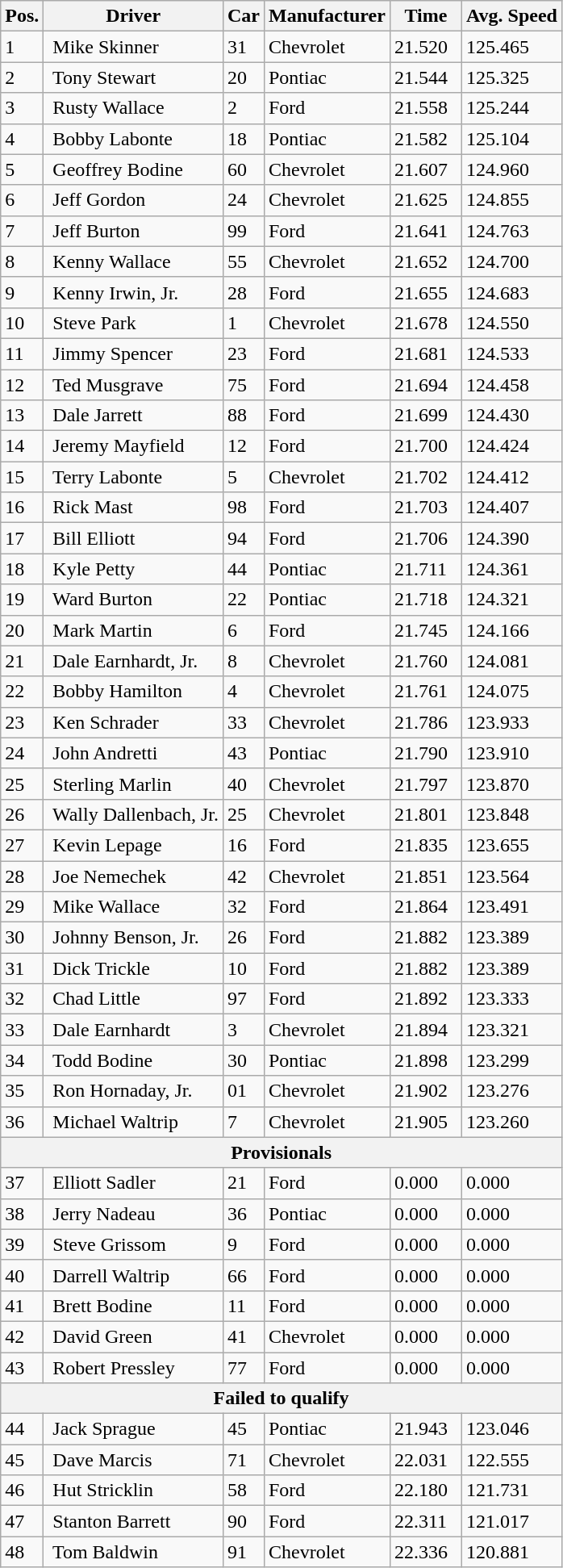<table class="wikitable">
<tr>
<th>Pos.</th>
<th>Driver</th>
<th>Car</th>
<th>Manufacturer</th>
<th>Time</th>
<th>Avg. Speed</th>
</tr>
<tr>
<td>1</td>
<td> Mike Skinner</td>
<td>31</td>
<td>Chevrolet</td>
<td>21.520  </td>
<td>125.465  </td>
</tr>
<tr>
<td>2</td>
<td> Tony Stewart</td>
<td>20</td>
<td>Pontiac</td>
<td>21.544  </td>
<td>125.325  </td>
</tr>
<tr>
<td>3</td>
<td> Rusty Wallace</td>
<td>2</td>
<td>Ford</td>
<td>21.558  </td>
<td>125.244  </td>
</tr>
<tr>
<td>4</td>
<td> Bobby Labonte</td>
<td>18</td>
<td>Pontiac</td>
<td>21.582  </td>
<td>125.104  </td>
</tr>
<tr>
<td>5</td>
<td> Geoffrey Bodine</td>
<td>60</td>
<td>Chevrolet</td>
<td>21.607  </td>
<td>124.960  </td>
</tr>
<tr>
<td>6</td>
<td> Jeff Gordon</td>
<td>24</td>
<td>Chevrolet</td>
<td>21.625  </td>
<td>124.855  </td>
</tr>
<tr>
<td>7</td>
<td> Jeff Burton</td>
<td>99</td>
<td>Ford</td>
<td>21.641  </td>
<td>124.763  </td>
</tr>
<tr>
<td>8</td>
<td> Kenny Wallace</td>
<td>55</td>
<td>Chevrolet</td>
<td>21.652  </td>
<td>124.700  </td>
</tr>
<tr>
<td>9</td>
<td> Kenny Irwin, Jr.</td>
<td>28</td>
<td>Ford</td>
<td>21.655  </td>
<td>124.683  </td>
</tr>
<tr>
<td>10</td>
<td> Steve Park</td>
<td>1</td>
<td>Chevrolet</td>
<td>21.678  </td>
<td>124.550  </td>
</tr>
<tr>
<td>11</td>
<td> Jimmy Spencer</td>
<td>23</td>
<td>Ford</td>
<td>21.681  </td>
<td>124.533  </td>
</tr>
<tr>
<td>12</td>
<td> Ted Musgrave</td>
<td>75</td>
<td>Ford</td>
<td>21.694  </td>
<td>124.458  </td>
</tr>
<tr>
<td>13</td>
<td> Dale Jarrett</td>
<td>88</td>
<td>Ford</td>
<td>21.699  </td>
<td>124.430  </td>
</tr>
<tr>
<td>14</td>
<td> Jeremy Mayfield</td>
<td>12</td>
<td>Ford</td>
<td>21.700  </td>
<td>124.424  </td>
</tr>
<tr>
<td>15</td>
<td> Terry Labonte</td>
<td>5</td>
<td>Chevrolet</td>
<td>21.702  </td>
<td>124.412  </td>
</tr>
<tr>
<td>16</td>
<td> Rick Mast</td>
<td>98</td>
<td>Ford</td>
<td>21.703  </td>
<td>124.407  </td>
</tr>
<tr>
<td>17</td>
<td> Bill Elliott</td>
<td>94</td>
<td>Ford</td>
<td>21.706  </td>
<td>124.390  </td>
</tr>
<tr>
<td>18</td>
<td> Kyle Petty</td>
<td>44</td>
<td>Pontiac</td>
<td>21.711  </td>
<td>124.361  </td>
</tr>
<tr>
<td>19</td>
<td> Ward Burton</td>
<td>22</td>
<td>Pontiac</td>
<td>21.718  </td>
<td>124.321  </td>
</tr>
<tr>
<td>20</td>
<td> Mark Martin</td>
<td>6</td>
<td>Ford</td>
<td>21.745  </td>
<td>124.166  </td>
</tr>
<tr>
<td>21</td>
<td> Dale Earnhardt, Jr.</td>
<td>8</td>
<td>Chevrolet</td>
<td>21.760  </td>
<td>124.081  </td>
</tr>
<tr>
<td>22</td>
<td> Bobby Hamilton</td>
<td>4</td>
<td>Chevrolet</td>
<td>21.761  </td>
<td>124.075  </td>
</tr>
<tr>
<td>23</td>
<td> Ken Schrader</td>
<td>33</td>
<td>Chevrolet</td>
<td>21.786  </td>
<td>123.933  </td>
</tr>
<tr>
<td>24</td>
<td> John Andretti</td>
<td>43</td>
<td>Pontiac</td>
<td>21.790  </td>
<td>123.910  </td>
</tr>
<tr>
<td>25</td>
<td> Sterling Marlin</td>
<td>40</td>
<td>Chevrolet</td>
<td>21.797  </td>
<td>123.870  </td>
</tr>
<tr>
<td>26</td>
<td> Wally Dallenbach, Jr.</td>
<td>25</td>
<td>Chevrolet</td>
<td>21.801  </td>
<td>123.848  </td>
</tr>
<tr>
<td>27</td>
<td> Kevin Lepage</td>
<td>16</td>
<td>Ford</td>
<td>21.835  </td>
<td>123.655  </td>
</tr>
<tr>
<td>28</td>
<td> Joe Nemechek</td>
<td>42</td>
<td>Chevrolet</td>
<td>21.851  </td>
<td>123.564  </td>
</tr>
<tr>
<td>29</td>
<td> Mike Wallace</td>
<td>32</td>
<td>Ford</td>
<td>21.864  </td>
<td>123.491  </td>
</tr>
<tr>
<td>30</td>
<td> Johnny Benson, Jr.</td>
<td>26</td>
<td>Ford</td>
<td>21.882  </td>
<td>123.389  </td>
</tr>
<tr>
<td>31</td>
<td> Dick Trickle</td>
<td>10</td>
<td>Ford</td>
<td>21.882  </td>
<td>123.389  </td>
</tr>
<tr>
<td>32</td>
<td> Chad Little</td>
<td>97</td>
<td>Ford</td>
<td>21.892  </td>
<td>123.333  </td>
</tr>
<tr>
<td>33</td>
<td> Dale Earnhardt</td>
<td>3</td>
<td>Chevrolet</td>
<td>21.894  </td>
<td>123.321  </td>
</tr>
<tr>
<td>34</td>
<td> Todd Bodine</td>
<td>30</td>
<td>Pontiac</td>
<td>21.898  </td>
<td>123.299  </td>
</tr>
<tr>
<td>35</td>
<td> Ron Hornaday, Jr.</td>
<td>01</td>
<td>Chevrolet</td>
<td>21.902  </td>
<td>123.276  </td>
</tr>
<tr>
<td>36</td>
<td> Michael Waltrip</td>
<td>7</td>
<td>Chevrolet</td>
<td>21.905  </td>
<td>123.260  </td>
</tr>
<tr>
<th colspan="6">Provisionals</th>
</tr>
<tr>
<td>37</td>
<td> Elliott Sadler</td>
<td>21</td>
<td>Ford</td>
<td>0.000</td>
<td>0.000</td>
</tr>
<tr>
<td>38</td>
<td> Jerry Nadeau</td>
<td>36</td>
<td>Pontiac</td>
<td>0.000</td>
<td>0.000</td>
</tr>
<tr>
<td>39</td>
<td> Steve Grissom</td>
<td>9</td>
<td>Ford</td>
<td>0.000</td>
<td>0.000</td>
</tr>
<tr>
<td>40</td>
<td> Darrell Waltrip</td>
<td>66</td>
<td>Ford</td>
<td>0.000</td>
<td>0.000</td>
</tr>
<tr>
<td>41</td>
<td> Brett Bodine</td>
<td>11</td>
<td>Ford</td>
<td>0.000</td>
<td>0.000</td>
</tr>
<tr>
<td>42</td>
<td> David Green</td>
<td>41</td>
<td>Chevrolet</td>
<td>0.000</td>
<td>0.000</td>
</tr>
<tr>
<td>43</td>
<td> Robert Pressley</td>
<td>77</td>
<td>Ford</td>
<td>0.000</td>
<td>0.000</td>
</tr>
<tr>
<th colspan="6">Failed to qualify</th>
</tr>
<tr>
<td>44</td>
<td> Jack Sprague</td>
<td>45</td>
<td>Pontiac</td>
<td>21.943  </td>
<td>123.046  </td>
</tr>
<tr>
<td>45</td>
<td> Dave Marcis</td>
<td>71</td>
<td>Chevrolet</td>
<td>22.031  </td>
<td>122.555  </td>
</tr>
<tr>
<td>46</td>
<td> Hut Stricklin</td>
<td>58</td>
<td>Ford</td>
<td>22.180  </td>
<td>121.731  </td>
</tr>
<tr>
<td>47</td>
<td> Stanton Barrett</td>
<td>90</td>
<td>Ford</td>
<td>22.311  </td>
<td>121.017  </td>
</tr>
<tr>
<td>48</td>
<td> Tom Baldwin</td>
<td>91</td>
<td>Chevrolet</td>
<td>22.336  </td>
<td>120.881  </td>
</tr>
</table>
